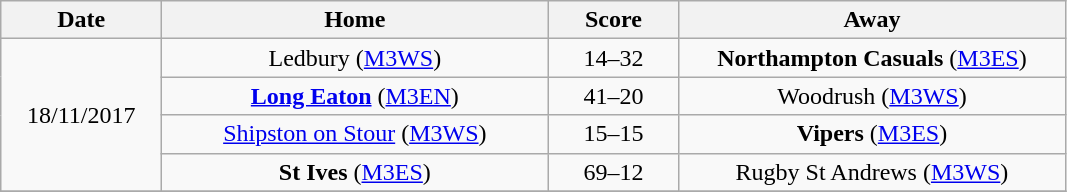<table class="wikitable" style="text-align: center">
<tr>
<th width=100>Date</th>
<th width=250>Home</th>
<th width=80>Score</th>
<th width=250>Away</th>
</tr>
<tr>
<td rowspan=4>18/11/2017</td>
<td>Ledbury (<a href='#'>M3WS</a>)</td>
<td>14–32</td>
<td><strong>Northampton Casuals</strong> (<a href='#'>M3ES</a>)</td>
</tr>
<tr>
<td><strong><a href='#'>Long Eaton</a></strong> (<a href='#'>M3EN</a>)</td>
<td>41–20</td>
<td>Woodrush (<a href='#'>M3WS</a>)</td>
</tr>
<tr>
<td><a href='#'>Shipston on Stour</a> (<a href='#'>M3WS</a>)</td>
<td>15–15</td>
<td><strong>Vipers</strong> (<a href='#'>M3ES</a>)</td>
</tr>
<tr>
<td><strong>St Ives</strong> (<a href='#'>M3ES</a>)</td>
<td>69–12</td>
<td>Rugby St Andrews (<a href='#'>M3WS</a>)</td>
</tr>
<tr>
</tr>
</table>
